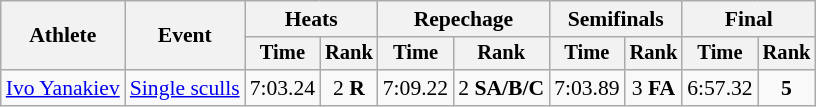<table class="wikitable" style="font-size:90%;">
<tr>
<th rowspan="2">Athlete</th>
<th rowspan="2">Event</th>
<th colspan="2">Heats</th>
<th colspan="2">Repechage</th>
<th colspan="2">Semifinals</th>
<th colspan="2">Final</th>
</tr>
<tr style="font-size:95%">
<th>Time</th>
<th>Rank</th>
<th>Time</th>
<th>Rank</th>
<th>Time</th>
<th>Rank</th>
<th>Time</th>
<th>Rank</th>
</tr>
<tr align=center>
<td align=left><a href='#'>Ivo Yanakiev</a></td>
<td align=left><a href='#'>Single sculls</a></td>
<td>7:03.24</td>
<td>2 <strong>R</strong></td>
<td>7:09.22</td>
<td>2 <strong>SA/B/C</strong></td>
<td>7:03.89</td>
<td>3 <strong>FA</strong></td>
<td>6:57.32</td>
<td><strong>5</strong></td>
</tr>
</table>
